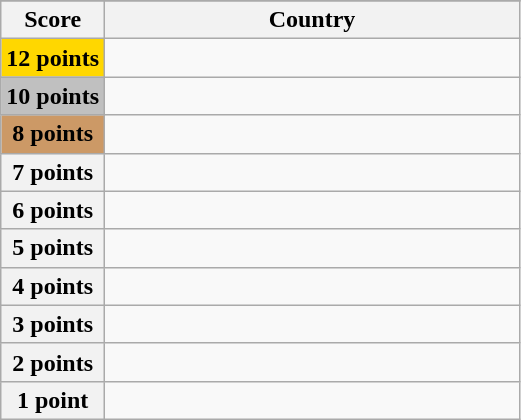<table class="wikitable">
<tr>
</tr>
<tr>
<th scope="col" width="20%">Score</th>
<th scope="col">Country</th>
</tr>
<tr>
<th scope="row" style="background:gold">12 points</th>
<td></td>
</tr>
<tr>
<th scope="row" style="background:silver">10 points</th>
<td></td>
</tr>
<tr>
<th scope="row" style="background:#CC9966">8 points</th>
<td></td>
</tr>
<tr>
<th scope="row">7 points</th>
<td></td>
</tr>
<tr>
<th scope="row">6 points</th>
<td></td>
</tr>
<tr>
<th scope="row">5 points</th>
<td></td>
</tr>
<tr>
<th scope="row">4 points</th>
<td></td>
</tr>
<tr>
<th scope="row">3 points</th>
<td></td>
</tr>
<tr>
<th scope="row">2 points</th>
<td></td>
</tr>
<tr>
<th scope="row">1 point</th>
<td></td>
</tr>
</table>
